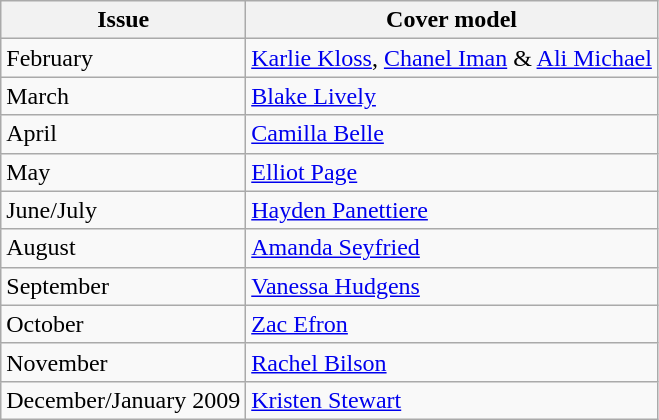<table class="sortable wikitable">
<tr>
<th>Issue</th>
<th>Cover model</th>
</tr>
<tr>
<td>February</td>
<td><a href='#'>Karlie Kloss</a>, <a href='#'>Chanel Iman</a> & <a href='#'>Ali Michael</a></td>
</tr>
<tr>
<td>March</td>
<td><a href='#'>Blake Lively</a></td>
</tr>
<tr>
<td>April</td>
<td><a href='#'>Camilla Belle</a></td>
</tr>
<tr>
<td>May</td>
<td><a href='#'>Elliot Page</a></td>
</tr>
<tr>
<td>June/July</td>
<td><a href='#'>Hayden Panettiere</a></td>
</tr>
<tr>
<td>August</td>
<td><a href='#'>Amanda Seyfried</a></td>
</tr>
<tr>
<td>September</td>
<td><a href='#'>Vanessa Hudgens</a></td>
</tr>
<tr>
<td>October</td>
<td><a href='#'>Zac Efron</a></td>
</tr>
<tr>
<td>November</td>
<td><a href='#'>Rachel Bilson</a></td>
</tr>
<tr>
<td>December/January 2009</td>
<td><a href='#'>Kristen Stewart</a></td>
</tr>
</table>
